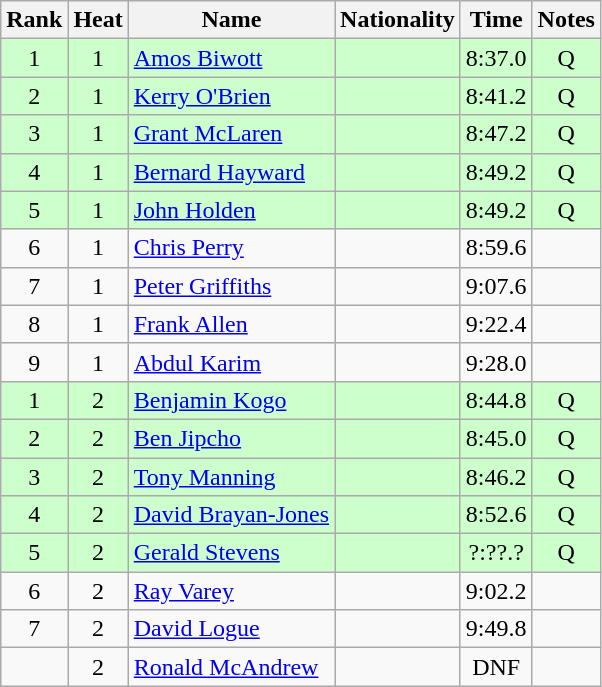<table class="wikitable sortable" style="text-align:center;">
<tr>
<th scope=col>Rank</th>
<th scope=col>Heat</th>
<th scope=col>Name</th>
<th scope=col>Nationality</th>
<th scope=col>Time</th>
<th scope=col>Notes</th>
</tr>
<tr style="background-color: #ccffcc;">
<td>1</td>
<td>1</td>
<td style="text-align:left;"><a href='#'>Amos Biwott</a></td>
<td style="text-align:left;"></td>
<td>8:37.0</td>
<td>Q</td>
</tr>
<tr style="background-color: #ccffcc;">
<td>2</td>
<td>1</td>
<td style="text-align:left;"><a href='#'>Kerry O'Brien</a></td>
<td style="text-align:left;"></td>
<td>8:41.2</td>
<td>Q</td>
</tr>
<tr style="background-color: #ccffcc;">
<td>3</td>
<td>1</td>
<td style="text-align:left;"><a href='#'>Grant McLaren</a></td>
<td style="text-align:left;"></td>
<td>8:47.2</td>
<td>Q</td>
</tr>
<tr style="background-color: #ccffcc;">
<td>4</td>
<td>1</td>
<td style="text-align:left;"><a href='#'>Bernard Hayward</a></td>
<td style="text-align:left;"></td>
<td>8:49.2</td>
<td>Q</td>
</tr>
<tr style="background-color: #ccffcc;">
<td>5</td>
<td>1</td>
<td style="text-align:left;"><a href='#'>John Holden</a></td>
<td style="text-align:left;"></td>
<td>8:49.2</td>
<td>Q</td>
</tr>
<tr>
<td>6</td>
<td>1</td>
<td style="text-align:left;"><a href='#'>Chris Perry</a></td>
<td style="text-align:left;"></td>
<td>8:59.6</td>
<td></td>
</tr>
<tr>
<td>7</td>
<td>1</td>
<td style="text-align:left;"><a href='#'>Peter Griffiths</a></td>
<td style="text-align:left;"></td>
<td>9:07.6</td>
<td></td>
</tr>
<tr>
<td>8</td>
<td>1</td>
<td style="text-align:left;"><a href='#'>Frank Allen</a></td>
<td style="text-align:left;"></td>
<td>9:22.4</td>
<td></td>
</tr>
<tr>
<td>9</td>
<td>1</td>
<td style="text-align:left;"><a href='#'>Abdul Karim</a></td>
<td style="text-align:left;"></td>
<td>9:28.0</td>
<td></td>
</tr>
<tr style="background-color: #ccffcc;">
<td>1</td>
<td>2</td>
<td style="text-align:left;"><a href='#'>Benjamin Kogo</a></td>
<td style="text-align:left;"></td>
<td>8:44.8</td>
<td>Q</td>
</tr>
<tr style="background-color: #ccffcc;">
<td>2</td>
<td>2</td>
<td style="text-align:left;"><a href='#'>Ben Jipcho</a></td>
<td style="text-align:left;"></td>
<td>8:45.0</td>
<td>Q</td>
</tr>
<tr style="background-color: #ccffcc;">
<td>3</td>
<td>2</td>
<td style="text-align:left;"><a href='#'>Tony Manning</a></td>
<td style="text-align:left;"></td>
<td>8:46.2</td>
<td>Q</td>
</tr>
<tr style="background-color: #ccffcc;">
<td>4</td>
<td>2</td>
<td style="text-align:left;"><a href='#'>David Brayan-Jones</a></td>
<td style="text-align:left;"></td>
<td>8:52.6</td>
<td>Q</td>
</tr>
<tr style="background-color: #ccffcc;">
<td>5</td>
<td>2</td>
<td style="text-align:left;"><a href='#'>Gerald Stevens</a></td>
<td style="text-align:left;"></td>
<td>?:??.?</td>
<td>Q</td>
</tr>
<tr>
<td>6</td>
<td>2</td>
<td style="text-align:left;"><a href='#'>Ray Varey</a></td>
<td style="text-align:left;"></td>
<td>9:02.2</td>
<td></td>
</tr>
<tr>
<td>7</td>
<td>2</td>
<td style="text-align:left;"><a href='#'>David Logue</a></td>
<td style="text-align:left;"></td>
<td>9:49.8</td>
<td></td>
</tr>
<tr>
<td data-sort-value="10"></td>
<td>2</td>
<td style="text-align:left;"><a href='#'>Ronald McAndrew</a></td>
<td style="text-align:left;"></td>
<td data-sort-value="9:99.9">DNF</td>
<td></td>
</tr>
</table>
